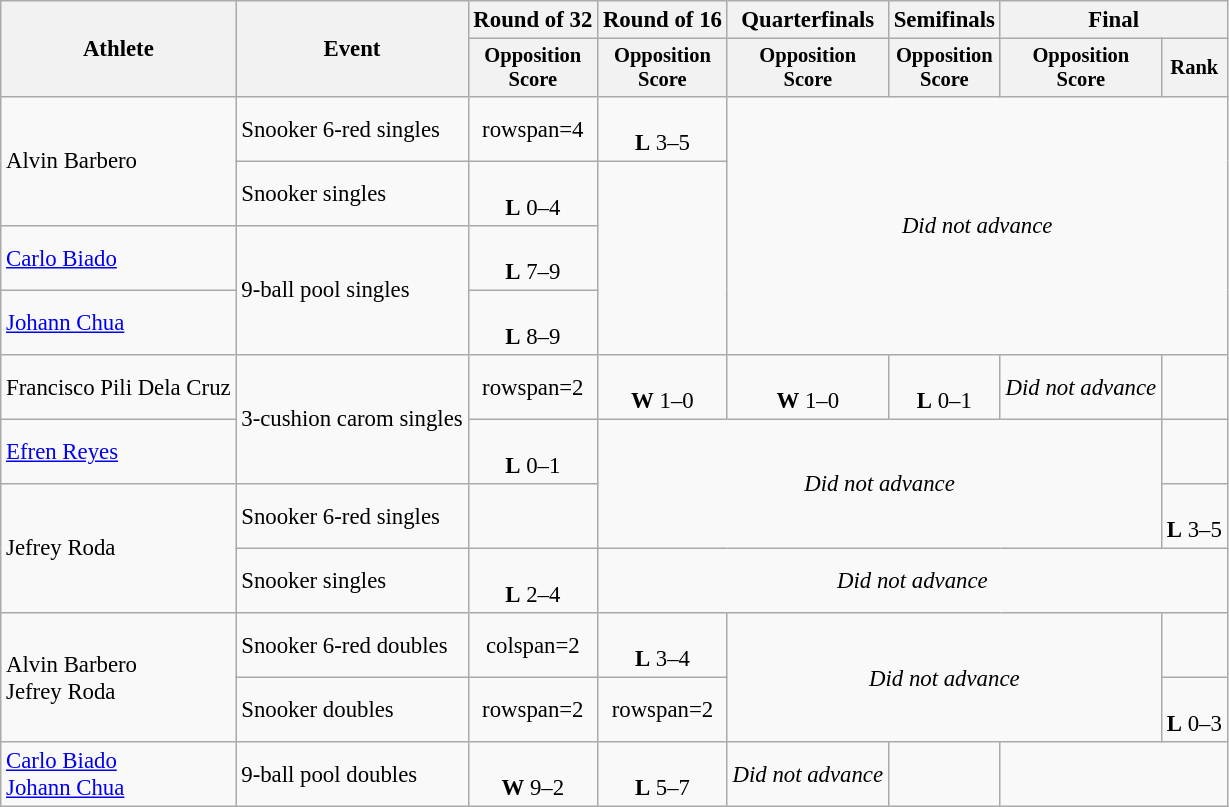<table class="wikitable" style="font-size:95%">
<tr>
<th rowspan=2>Athlete</th>
<th rowspan=2>Event</th>
<th>Round of 32</th>
<th>Round of 16</th>
<th>Quarterfinals</th>
<th>Semifinals</th>
<th colspan=2>Final</th>
</tr>
<tr style="font-size:90%">
<th>Opposition<br>Score</th>
<th>Opposition<br>Score</th>
<th>Opposition<br>Score</th>
<th>Opposition<br>Score</th>
<th>Opposition<br>Score</th>
<th>Rank</th>
</tr>
<tr align=center>
<td align=left rowspan=2>Alvin Barbero</td>
<td align=left>Snooker 6-red singles</td>
<td>rowspan=4 </td>
<td><br><strong>L</strong> 3–5</td>
<td colspan=4 rowspan=4><em>Did not advance</em></td>
</tr>
<tr align=center>
<td align=left>Snooker singles</td>
<td><br><strong>L</strong> 0–4</td>
</tr>
<tr align=center>
<td align=left><a href='#'>Carlo Biado</a></td>
<td align=left rowspan=2>9-ball pool singles</td>
<td><br><strong>L</strong> 7–9</td>
</tr>
<tr align=center>
<td align=left><a href='#'>Johann Chua</a></td>
<td><br><strong>L</strong> 8–9</td>
</tr>
<tr align=center>
<td align=left>Francisco Pili Dela Cruz</td>
<td align=left rowspan=2>3-cushion carom singles</td>
<td>rowspan=2 </td>
<td><br><strong>W</strong> 1–0</td>
<td><br><strong>W</strong> 1–0</td>
<td><br><strong>L</strong> 0–1</td>
<td><em>Did not advance</em></td>
<td></td>
</tr>
<tr align=center>
<td align=left><a href='#'>Efren Reyes</a></td>
<td><br><strong>L</strong> 0–1</td>
<td colspan=4 rowspan=2><em>Did not advance</em></td>
</tr>
<tr align=center>
<td align=left rowspan=2>Jefrey Roda</td>
<td align=left>Snooker 6-red singles</td>
<td></td>
<td><br><strong>L</strong> 3–5</td>
</tr>
<tr align=center>
<td align=left>Snooker singles</td>
<td><br><strong>L</strong> 2–4</td>
<td colspan=5><em>Did not advance</em></td>
</tr>
<tr align=center>
<td align=left rowspan=2>Alvin Barbero<br>Jefrey Roda</td>
<td align=left>Snooker 6-red doubles</td>
<td>colspan=2 </td>
<td><br><strong>L</strong> 3–4</td>
<td colspan=3 rowspan=2><em>Did not advance</em></td>
</tr>
<tr align=center>
<td align=left>Snooker doubles</td>
<td>rowspan=2 </td>
<td>rowspan=2 </td>
<td><br><strong>L</strong> 0–3</td>
</tr>
<tr align=center>
<td align=left><a href='#'>Carlo Biado</a><br><a href='#'>Johann Chua</a></td>
<td align=left>9-ball pool doubles</td>
<td><br><strong>W</strong> 9–2</td>
<td><br><strong>L</strong> 5–7</td>
<td><em>Did not advance</em></td>
<td></td>
</tr>
</table>
